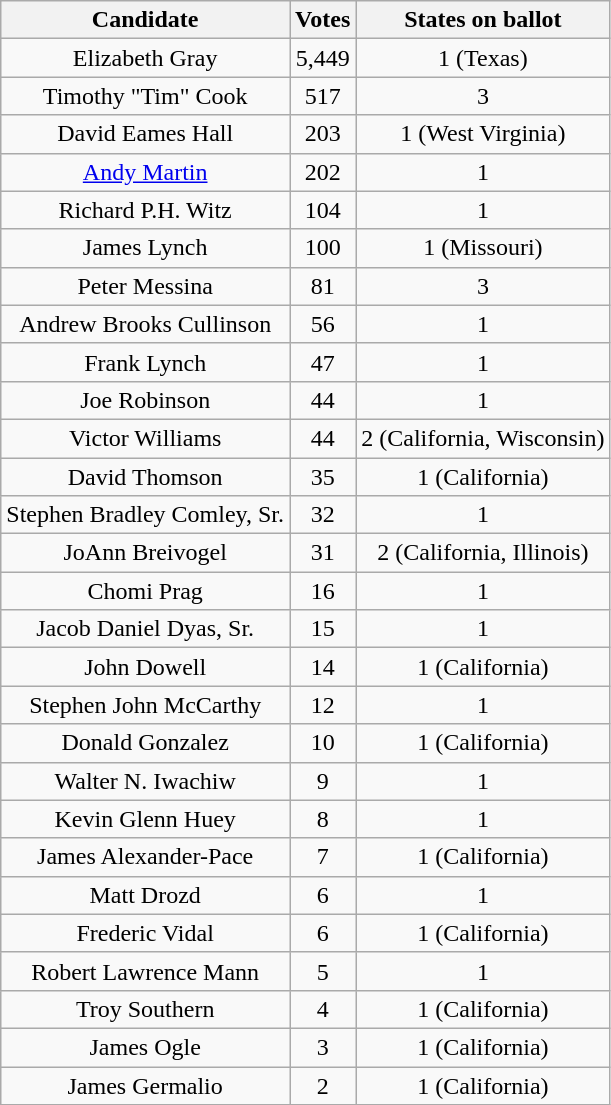<table class="wikitable" style="text-align:center;">
<tr>
<th>Candidate</th>
<th>Votes</th>
<th>States on ballot</th>
</tr>
<tr>
<td>Elizabeth Gray</td>
<td>5,449</td>
<td>1 (Texas)</td>
</tr>
<tr>
<td>Timothy "Tim" Cook</td>
<td>517</td>
<td>3 </td>
</tr>
<tr>
<td>David Eames Hall</td>
<td>203</td>
<td>1 (West Virginia)</td>
</tr>
<tr>
<td><a href='#'>Andy Martin</a></td>
<td>202</td>
<td>1</td>
</tr>
<tr>
<td>Richard P.H. Witz</td>
<td>104</td>
<td>1</td>
</tr>
<tr>
<td>James Lynch</td>
<td>100</td>
<td>1 (Missouri)</td>
</tr>
<tr>
<td>Peter Messina</td>
<td>81</td>
<td>3 </td>
</tr>
<tr>
<td>Andrew Brooks Cullinson</td>
<td>56</td>
<td>1</td>
</tr>
<tr>
<td>Frank Lynch</td>
<td>47</td>
<td>1</td>
</tr>
<tr>
<td>Joe Robinson</td>
<td>44</td>
<td>1</td>
</tr>
<tr>
<td>Victor Williams</td>
<td>44</td>
<td>2 (California, Wisconsin)</td>
</tr>
<tr>
<td>David Thomson</td>
<td>35</td>
<td>1 (California)</td>
</tr>
<tr>
<td>Stephen Bradley Comley, Sr.</td>
<td>32</td>
<td>1</td>
</tr>
<tr>
<td>JoAnn Breivogel</td>
<td>31</td>
<td>2 (California, Illinois)</td>
</tr>
<tr>
<td>Chomi Prag</td>
<td>16</td>
<td>1</td>
</tr>
<tr>
<td>Jacob Daniel Dyas, Sr.</td>
<td>15</td>
<td>1</td>
</tr>
<tr>
<td>John Dowell</td>
<td>14</td>
<td>1 (California)</td>
</tr>
<tr>
<td>Stephen John McCarthy</td>
<td>12</td>
<td>1</td>
</tr>
<tr>
<td>Donald Gonzalez</td>
<td>10</td>
<td>1 (California)</td>
</tr>
<tr>
<td>Walter N. Iwachiw</td>
<td>9</td>
<td>1</td>
</tr>
<tr>
<td>Kevin Glenn Huey</td>
<td>8</td>
<td>1</td>
</tr>
<tr>
<td>James Alexander-Pace</td>
<td>7</td>
<td>1 (California)</td>
</tr>
<tr>
<td>Matt Drozd</td>
<td>6</td>
<td>1</td>
</tr>
<tr>
<td>Frederic Vidal</td>
<td>6</td>
<td>1 (California)</td>
</tr>
<tr>
<td>Robert Lawrence Mann</td>
<td>5</td>
<td>1</td>
</tr>
<tr>
<td>Troy Southern</td>
<td>4</td>
<td>1 (California)</td>
</tr>
<tr>
<td>James Ogle</td>
<td>3</td>
<td>1 (California)</td>
</tr>
<tr>
<td>James Germalio</td>
<td>2</td>
<td>1 (California)</td>
</tr>
</table>
